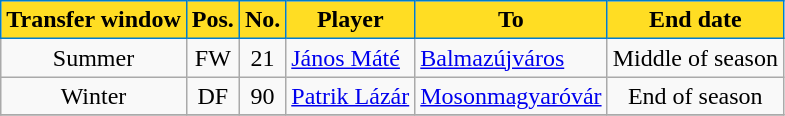<table class="wikitable plainrowheaders sortable">
<tr>
<th style="background-color:#FFDD23;color:black;border:1px solid #007DCD">Transfer window</th>
<th style="background-color:#FFDD23;color:black;border:1px solid #007DCD">Pos.</th>
<th style="background-color:#FFDD23;color:black;border:1px solid #007DCD">No.</th>
<th style="background-color:#FFDD23;color:black;border:1px solid #007DCD">Player</th>
<th style="background-color:#FFDD23;color:black;border:1px solid #007DCD">To</th>
<th style="background-color:#FFDD23;color:black;border:1px solid #007DCD">End date</th>
</tr>
<tr>
<td style="text-align:center;">Summer</td>
<td style=text-align:center;>FW</td>
<td style=text-align:center;>21</td>
<td style=text-align:left;> <a href='#'>János Máté</a></td>
<td style=text-align:left;><a href='#'>Balmazújváros</a></td>
<td style=text-align:center;>Middle of season</td>
</tr>
<tr>
<td style="text-align:center;">Winter</td>
<td style=text-align:center;>DF</td>
<td style=text-align:center;>90</td>
<td style=text-align:left;> <a href='#'>Patrik Lázár</a></td>
<td style=text-align:left;><a href='#'>Mosonmagyaróvár</a></td>
<td style=text-align:center;>End of season</td>
</tr>
<tr>
</tr>
</table>
